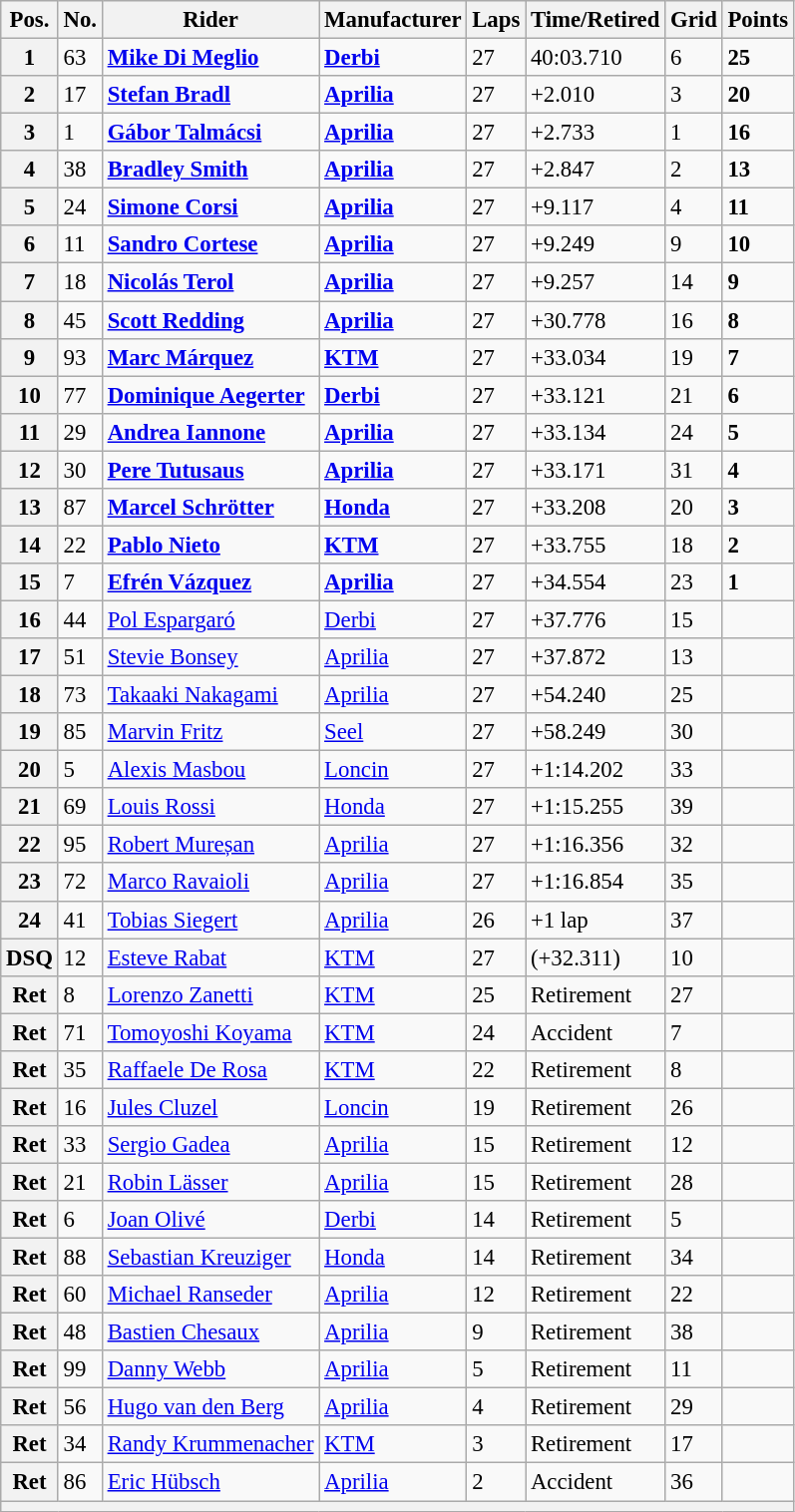<table class="wikitable" style="font-size: 95%;">
<tr>
<th>Pos.</th>
<th>No.</th>
<th>Rider</th>
<th>Manufacturer</th>
<th>Laps</th>
<th>Time/Retired</th>
<th>Grid</th>
<th>Points</th>
</tr>
<tr>
<th>1</th>
<td>63</td>
<td> <strong><a href='#'>Mike Di Meglio</a></strong></td>
<td><strong><a href='#'>Derbi</a></strong></td>
<td>27</td>
<td>40:03.710</td>
<td>6</td>
<td><strong>25</strong></td>
</tr>
<tr>
<th>2</th>
<td>17</td>
<td> <strong><a href='#'>Stefan Bradl</a></strong></td>
<td><strong><a href='#'>Aprilia</a></strong></td>
<td>27</td>
<td>+2.010</td>
<td>3</td>
<td><strong>20</strong></td>
</tr>
<tr>
<th>3</th>
<td>1</td>
<td> <strong><a href='#'>Gábor Talmácsi</a></strong></td>
<td><strong><a href='#'>Aprilia</a></strong></td>
<td>27</td>
<td>+2.733</td>
<td>1</td>
<td><strong>16</strong></td>
</tr>
<tr>
<th>4</th>
<td>38</td>
<td> <strong><a href='#'>Bradley Smith</a></strong></td>
<td><strong><a href='#'>Aprilia</a></strong></td>
<td>27</td>
<td>+2.847</td>
<td>2</td>
<td><strong>13</strong></td>
</tr>
<tr>
<th>5</th>
<td>24</td>
<td> <strong><a href='#'>Simone Corsi</a></strong></td>
<td><strong><a href='#'>Aprilia</a></strong></td>
<td>27</td>
<td>+9.117</td>
<td>4</td>
<td><strong>11</strong></td>
</tr>
<tr>
<th>6</th>
<td>11</td>
<td> <strong><a href='#'>Sandro Cortese</a></strong></td>
<td><strong><a href='#'>Aprilia</a></strong></td>
<td>27</td>
<td>+9.249</td>
<td>9</td>
<td><strong>10</strong></td>
</tr>
<tr>
<th>7</th>
<td>18</td>
<td> <strong><a href='#'>Nicolás Terol</a></strong></td>
<td><strong><a href='#'>Aprilia</a></strong></td>
<td>27</td>
<td>+9.257</td>
<td>14</td>
<td><strong>9</strong></td>
</tr>
<tr>
<th>8</th>
<td>45</td>
<td> <strong><a href='#'>Scott Redding</a></strong></td>
<td><strong><a href='#'>Aprilia</a></strong></td>
<td>27</td>
<td>+30.778</td>
<td>16</td>
<td><strong>8</strong></td>
</tr>
<tr>
<th>9</th>
<td>93</td>
<td> <strong><a href='#'>Marc Márquez</a></strong></td>
<td><strong><a href='#'>KTM</a></strong></td>
<td>27</td>
<td>+33.034</td>
<td>19</td>
<td><strong>7</strong></td>
</tr>
<tr>
<th>10</th>
<td>77</td>
<td> <strong><a href='#'>Dominique Aegerter</a></strong></td>
<td><strong><a href='#'>Derbi</a></strong></td>
<td>27</td>
<td>+33.121</td>
<td>21</td>
<td><strong>6</strong></td>
</tr>
<tr>
<th>11</th>
<td>29</td>
<td> <strong><a href='#'>Andrea Iannone</a></strong></td>
<td><strong><a href='#'>Aprilia</a></strong></td>
<td>27</td>
<td>+33.134</td>
<td>24</td>
<td><strong>5</strong></td>
</tr>
<tr>
<th>12</th>
<td>30</td>
<td> <strong><a href='#'>Pere Tutusaus</a></strong></td>
<td><strong><a href='#'>Aprilia</a></strong></td>
<td>27</td>
<td>+33.171</td>
<td>31</td>
<td><strong>4</strong></td>
</tr>
<tr>
<th>13</th>
<td>87</td>
<td> <strong><a href='#'>Marcel Schrötter</a></strong></td>
<td><strong><a href='#'>Honda</a></strong></td>
<td>27</td>
<td>+33.208</td>
<td>20</td>
<td><strong>3</strong></td>
</tr>
<tr>
<th>14</th>
<td>22</td>
<td> <strong><a href='#'>Pablo Nieto</a></strong></td>
<td><strong><a href='#'>KTM</a></strong></td>
<td>27</td>
<td>+33.755</td>
<td>18</td>
<td><strong>2</strong></td>
</tr>
<tr>
<th>15</th>
<td>7</td>
<td> <strong><a href='#'>Efrén Vázquez</a></strong></td>
<td><strong><a href='#'>Aprilia</a></strong></td>
<td>27</td>
<td>+34.554</td>
<td>23</td>
<td><strong>1</strong></td>
</tr>
<tr>
<th>16</th>
<td>44</td>
<td> <a href='#'>Pol Espargaró</a></td>
<td><a href='#'>Derbi</a></td>
<td>27</td>
<td>+37.776</td>
<td>15</td>
<td></td>
</tr>
<tr>
<th>17</th>
<td>51</td>
<td> <a href='#'>Stevie Bonsey</a></td>
<td><a href='#'>Aprilia</a></td>
<td>27</td>
<td>+37.872</td>
<td>13</td>
<td></td>
</tr>
<tr>
<th>18</th>
<td>73</td>
<td> <a href='#'>Takaaki Nakagami</a></td>
<td><a href='#'>Aprilia</a></td>
<td>27</td>
<td>+54.240</td>
<td>25</td>
<td></td>
</tr>
<tr>
<th>19</th>
<td>85</td>
<td> <a href='#'>Marvin Fritz</a></td>
<td><a href='#'>Seel</a></td>
<td>27</td>
<td>+58.249</td>
<td>30</td>
<td></td>
</tr>
<tr>
<th>20</th>
<td>5</td>
<td> <a href='#'>Alexis Masbou</a></td>
<td><a href='#'>Loncin</a></td>
<td>27</td>
<td>+1:14.202</td>
<td>33</td>
<td></td>
</tr>
<tr>
<th>21</th>
<td>69</td>
<td> <a href='#'>Louis Rossi</a></td>
<td><a href='#'>Honda</a></td>
<td>27</td>
<td>+1:15.255</td>
<td>39</td>
<td></td>
</tr>
<tr>
<th>22</th>
<td>95</td>
<td> <a href='#'>Robert Mureșan</a></td>
<td><a href='#'>Aprilia</a></td>
<td>27</td>
<td>+1:16.356</td>
<td>32</td>
<td></td>
</tr>
<tr>
<th>23</th>
<td>72</td>
<td> <a href='#'>Marco Ravaioli</a></td>
<td><a href='#'>Aprilia</a></td>
<td>27</td>
<td>+1:16.854</td>
<td>35</td>
<td></td>
</tr>
<tr>
<th>24</th>
<td>41</td>
<td> <a href='#'>Tobias Siegert</a></td>
<td><a href='#'>Aprilia</a></td>
<td>26</td>
<td>+1 lap</td>
<td>37</td>
<td></td>
</tr>
<tr>
<th>DSQ</th>
<td>12</td>
<td> <a href='#'>Esteve Rabat</a></td>
<td><a href='#'>KTM</a></td>
<td>27</td>
<td>(+32.311)</td>
<td>10</td>
<td></td>
</tr>
<tr>
<th>Ret</th>
<td>8</td>
<td> <a href='#'>Lorenzo Zanetti</a></td>
<td><a href='#'>KTM</a></td>
<td>25</td>
<td>Retirement</td>
<td>27</td>
<td></td>
</tr>
<tr>
<th>Ret</th>
<td>71</td>
<td> <a href='#'>Tomoyoshi Koyama</a></td>
<td><a href='#'>KTM</a></td>
<td>24</td>
<td>Accident</td>
<td>7</td>
<td></td>
</tr>
<tr>
<th>Ret</th>
<td>35</td>
<td> <a href='#'>Raffaele De Rosa</a></td>
<td><a href='#'>KTM</a></td>
<td>22</td>
<td>Retirement</td>
<td>8</td>
<td></td>
</tr>
<tr>
<th>Ret</th>
<td>16</td>
<td> <a href='#'>Jules Cluzel</a></td>
<td><a href='#'>Loncin</a></td>
<td>19</td>
<td>Retirement</td>
<td>26</td>
<td></td>
</tr>
<tr>
<th>Ret</th>
<td>33</td>
<td> <a href='#'>Sergio Gadea</a></td>
<td><a href='#'>Aprilia</a></td>
<td>15</td>
<td>Retirement</td>
<td>12</td>
<td></td>
</tr>
<tr>
<th>Ret</th>
<td>21</td>
<td> <a href='#'>Robin Lässer</a></td>
<td><a href='#'>Aprilia</a></td>
<td>15</td>
<td>Retirement</td>
<td>28</td>
<td></td>
</tr>
<tr>
<th>Ret</th>
<td>6</td>
<td> <a href='#'>Joan Olivé</a></td>
<td><a href='#'>Derbi</a></td>
<td>14</td>
<td>Retirement</td>
<td>5</td>
<td></td>
</tr>
<tr>
<th>Ret</th>
<td>88</td>
<td> <a href='#'>Sebastian Kreuziger</a></td>
<td><a href='#'>Honda</a></td>
<td>14</td>
<td>Retirement</td>
<td>34</td>
<td></td>
</tr>
<tr>
<th>Ret</th>
<td>60</td>
<td> <a href='#'>Michael Ranseder</a></td>
<td><a href='#'>Aprilia</a></td>
<td>12</td>
<td>Retirement</td>
<td>22</td>
<td></td>
</tr>
<tr>
<th>Ret</th>
<td>48</td>
<td> <a href='#'>Bastien Chesaux</a></td>
<td><a href='#'>Aprilia</a></td>
<td>9</td>
<td>Retirement</td>
<td>38</td>
<td></td>
</tr>
<tr>
<th>Ret</th>
<td>99</td>
<td> <a href='#'>Danny Webb</a></td>
<td><a href='#'>Aprilia</a></td>
<td>5</td>
<td>Retirement</td>
<td>11</td>
<td></td>
</tr>
<tr>
<th>Ret</th>
<td>56</td>
<td> <a href='#'>Hugo van den Berg</a></td>
<td><a href='#'>Aprilia</a></td>
<td>4</td>
<td>Retirement</td>
<td>29</td>
<td></td>
</tr>
<tr>
<th>Ret</th>
<td>34</td>
<td> <a href='#'>Randy Krummenacher</a></td>
<td><a href='#'>KTM</a></td>
<td>3</td>
<td>Retirement</td>
<td>17</td>
<td></td>
</tr>
<tr>
<th>Ret</th>
<td>86</td>
<td> <a href='#'>Eric Hübsch</a></td>
<td><a href='#'>Aprilia</a></td>
<td>2</td>
<td>Accident</td>
<td>36</td>
<td></td>
</tr>
<tr>
<th colspan=8></th>
</tr>
</table>
